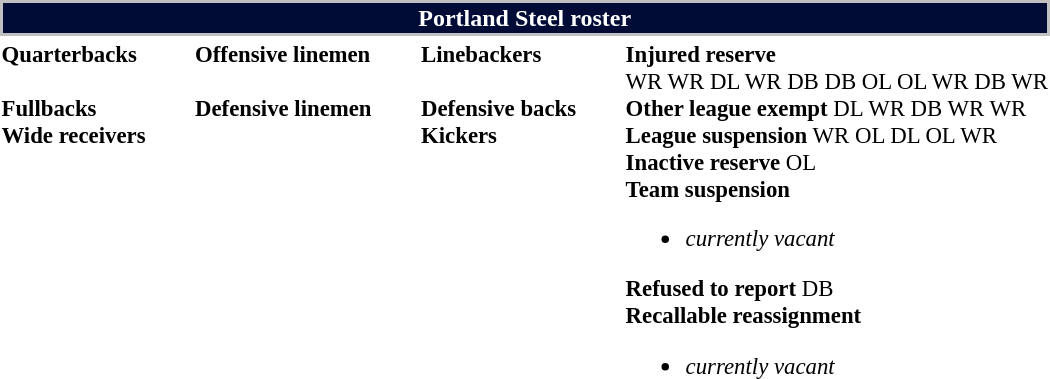<table class="toccolours" style="text-align: left;">
<tr>
<th colspan=7 style="text-align:center; color:#ffffff; background-color:#000C36; border: 2px solid #C0C0C0;">Portland Steel roster</th>
</tr>
<tr>
<td style="font-size: 95%;vertical-align:top;"><strong>Quarterbacks</strong><br>
<br><strong>Fullbacks</strong>
<br><strong>Wide receivers</strong>




</td>
<td style="width: 25px;"></td>
<td style="font-size: 95%;vertical-align:top;"><strong>Offensive linemen</strong><br>

<br><strong>Defensive linemen</strong>




</td>
<td style="width: 25px;"></td>
<td style="font-size: 95%;vertical-align:top;"><strong>Linebackers</strong><br><br><strong>Defensive backs</strong>





<br><strong>Kickers</strong>
</td>
<td style="width: 25px;"></td>
<td style="font-size: 95%;vertical-align:top;"><strong>Injured reserve</strong><br> WR
 WR
 DL
 WR
 DB
 DB
 OL
 OL
 WR
 DB
 WR<br><strong>Other league exempt</strong>
 DL
 WR
 DB
 WR
 WR<br><strong>League suspension</strong>
 WR
 OL
 DL
 OL
 WR<br><strong>Inactive reserve</strong>
 OL<br><strong>Team suspension</strong><ul><li><em>currently vacant</em></li></ul><strong>Refused to report</strong>
 DB<br><strong>Recallable reassignment</strong><ul><li><em>currently vacant</em></li></ul></td>
</tr>
<tr>
</tr>
</table>
